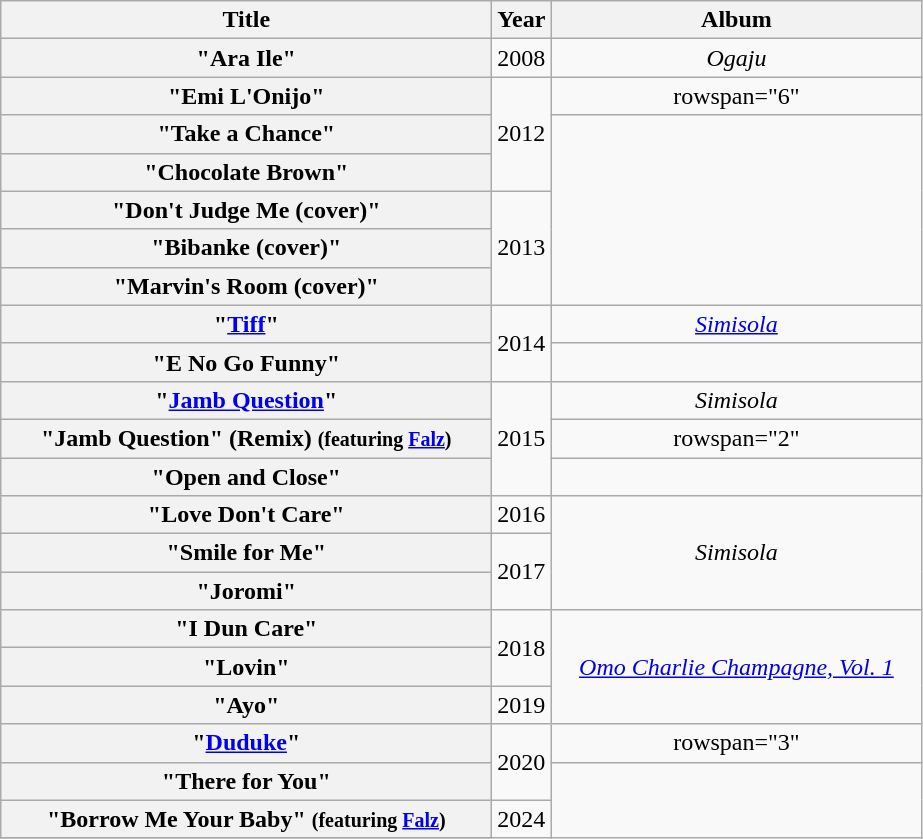<table class="wikitable plainrowheaders" style="text-align:center;">
<tr>
<th scope="col"  style="width:20em;">Title</th>
<th scope="col">Year</th>
<th scope="col" style="width:15em;">Album</th>
</tr>
<tr>
<th scope="row">"Ara Ile"</th>
<td>2008</td>
<td><em>Ogaju</em></td>
</tr>
<tr>
<th scope="row">"Emi L'Onijo"</th>
<td rowspan="3">2012</td>
<td>rowspan="6" </td>
</tr>
<tr>
<th scope="row">"Take a Chance"</th>
</tr>
<tr>
<th scope="row">"Chocolate Brown"</th>
</tr>
<tr>
<th scope="row">"Don't Judge Me (cover)"</th>
<td rowspan="3">2013</td>
</tr>
<tr>
<th scope="row">"Bibanke (cover)"</th>
</tr>
<tr>
<th scope="row">"Marvin's Room (cover)"</th>
</tr>
<tr>
<th scope="row">"<a href='#'>Tiff</a>"</th>
<td rowspan="2">2014</td>
<td><em><a href='#'>Simisola</a></em></td>
</tr>
<tr>
<th scope="row">"E No Go Funny"</th>
<td></td>
</tr>
<tr>
<th scope="row">"<a href='#'>Jamb Question</a>"</th>
<td rowspan="3">2015</td>
<td><em>Simisola</em></td>
</tr>
<tr>
<th scope="row">"Jamb Question" (Remix) <small>(featuring <a href='#'>Falz</a>)</small></th>
<td>rowspan="2" </td>
</tr>
<tr>
<th scope="row">"Open and Close"</th>
</tr>
<tr>
<th scope="row">"Love Don't Care"</th>
<td>2016</td>
<td rowspan="3"><em>Simisola</em></td>
</tr>
<tr>
<th scope="row">"Smile for Me"</th>
<td rowspan="2">2017</td>
</tr>
<tr>
<th scope="row">"Joromi"</th>
</tr>
<tr>
<th scope="row">"I Dun Care"</th>
<td rowspan="2">2018</td>
<td rowspan="3"><em><a href='#'>Omo Charlie Champagne, Vol. 1</a></em></td>
</tr>
<tr>
<th scope="row">"Lovin"</th>
</tr>
<tr>
<th scope="row">"Ayo"</th>
<td>2019</td>
</tr>
<tr>
<th scope="row">"<a href='#'>Duduke</a>"</th>
<td rowspan="2">2020</td>
<td>rowspan="3" </td>
</tr>
<tr>
<th scope="row">"There for You"</th>
</tr>
<tr>
<th scope="row">"Borrow Me Your Baby" <small>(featuring <a href='#'>Falz</a>)</small> </th>
<td rowspan="2">2024</td>
</tr>
<tr>
</tr>
</table>
